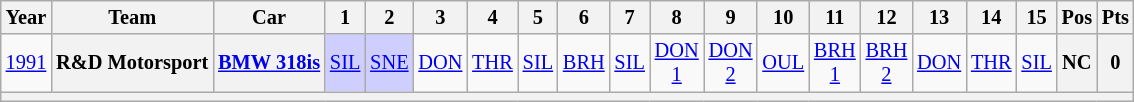<table class="wikitable" style="text-align:center; font-size:85%">
<tr>
<th>Year</th>
<th>Team</th>
<th>Car</th>
<th>1</th>
<th>2</th>
<th>3</th>
<th>4</th>
<th>5</th>
<th>6</th>
<th>7</th>
<th>8</th>
<th>9</th>
<th>10</th>
<th>11</th>
<th>12</th>
<th>13</th>
<th>14</th>
<th>15</th>
<th>Pos</th>
<th>Pts</th>
</tr>
<tr>
<td><a href='#'>1991</a></td>
<th>R&D Motorsport</th>
<th><a href='#'>BMW 318is</a></th>
<td style="background:#CFCFFF;"><a href='#'>SIL</a><br></td>
<td style="background:#CFCFFF;"><a href='#'>SNE</a><br></td>
<td><a href='#'>DON</a></td>
<td><a href='#'>THR</a></td>
<td><a href='#'>SIL</a></td>
<td><a href='#'>BRH</a></td>
<td><a href='#'>SIL</a></td>
<td><a href='#'>DON<br>1</a></td>
<td><a href='#'>DON<br>2</a></td>
<td><a href='#'>OUL</a></td>
<td><a href='#'>BRH<br>1</a></td>
<td><a href='#'>BRH<br>2</a></td>
<td><a href='#'>DON</a></td>
<td><a href='#'>THR</a></td>
<td><a href='#'>SIL</a></td>
<th>NC</th>
<th>0</th>
</tr>
<tr>
<th colspan="20"></th>
</tr>
</table>
